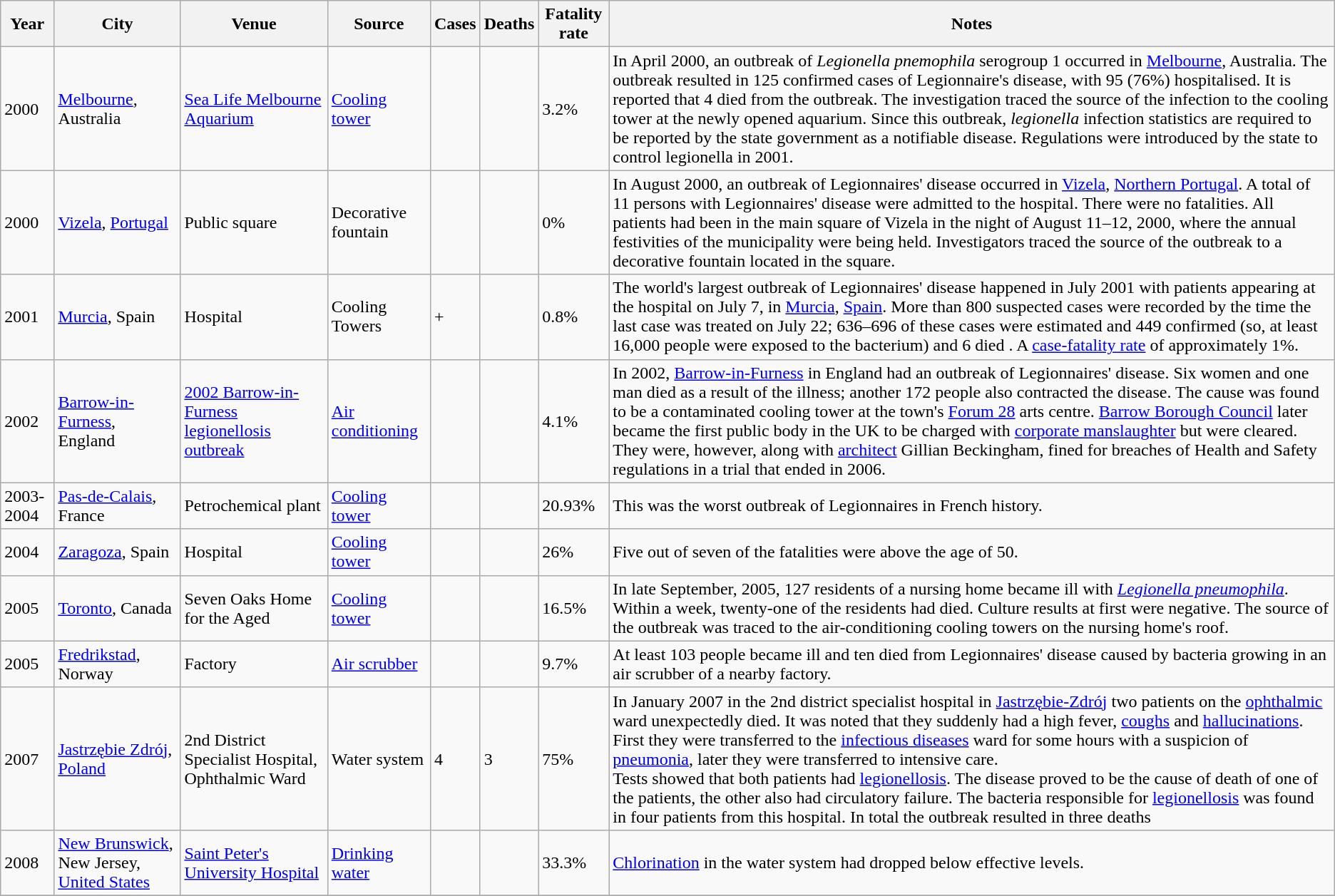<table class="wikitable sortable">
<tr>
<th>Year</th>
<th>City</th>
<th>Venue</th>
<th>Source</th>
<th>Cases</th>
<th>Deaths</th>
<th>Fatality rate</th>
<th>Notes</th>
</tr>
<tr>
<td>2000</td>
<td><a href='#'>Melbourne</a>, Australia</td>
<td><a href='#'>Sea Life Melbourne Aquarium</a></td>
<td><a href='#'>Cooling tower</a></td>
<td></td>
<td></td>
<td>3.2%</td>
<td>In April 2000, an outbreak of <em>Legionella pnemophila</em> serogroup 1 occurred in <a href='#'>Melbourne</a>, Australia. The outbreak resulted in 125 confirmed cases of Legionnaire's disease, with 95 (76%) hospitalised. It is reported that 4 died from the outbreak. The investigation traced the source of the infection to the cooling tower at the newly opened aquarium.  Since this outbreak, <em>legionella</em> infection statistics are required to be reported by the state government as a notifiable disease.  Regulations were introduced by the state to control legionella in 2001.</td>
</tr>
<tr>
<td>2000</td>
<td><a href='#'>Vizela</a>, <a href='#'>Portugal</a></td>
<td>Public square</td>
<td>Decorative fountain</td>
<td></td>
<td></td>
<td>0%</td>
<td>In August 2000, an outbreak of Legionnaires' disease occurred in <a href='#'>Vizela</a>, <a href='#'>Northern Portugal</a>. A total of 11 persons with Legionnaires' disease were admitted to the hospital. There were no fatalities. All patients had been in the main square of Vizela in the night of August 11–12, 2000, where the annual festivities of the municipality were being held. Investigators traced the source of the outbreak to a decorative fountain located in the square.</td>
</tr>
<tr>
<td>2001</td>
<td><a href='#'>Murcia</a>, Spain</td>
<td>Hospital</td>
<td>Cooling Towers</td>
<td>+</td>
<td></td>
<td>0.8%</td>
<td>The world's largest outbreak of Legionnaires' disease happened in July 2001 with patients appearing at the hospital on July 7, in <a href='#'>Murcia</a>, <a href='#'>Spain</a>. More than 800 suspected cases were recorded by the time the last case was treated on July 22; 636–696 of these cases were estimated and 449 confirmed (so, at least 16,000 people were exposed to the bacterium) and 6 died . A <a href='#'>case-fatality rate</a> of approximately 1%.</td>
</tr>
<tr>
<td>2002</td>
<td><a href='#'>Barrow-in-Furness</a>, England</td>
<td><a href='#'>2002 Barrow-in-Furness legionellosis outbreak</a></td>
<td><a href='#'>Air conditioning</a></td>
<td></td>
<td></td>
<td>4.1%</td>
<td>In 2002, <a href='#'>Barrow-in-Furness</a> in England had an outbreak of Legionnaires' disease. Six women and one man died as a result of the illness; another 172 people also contracted the disease. The cause was found to be a contaminated cooling tower at the town's <a href='#'>Forum 28</a> arts centre. <a href='#'>Barrow Borough Council</a> later became the first public body in the UK to be charged with <a href='#'>corporate manslaughter</a> but were cleared. They were, however, along with <a href='#'>architect</a> Gillian Beckingham, fined for breaches of Health and Safety regulations in a trial that ended in 2006.</td>
</tr>
<tr>
<td>2003-2004</td>
<td><a href='#'>Pas-de-Calais</a>, France</td>
<td>Petrochemical plant</td>
<td><a href='#'>Cooling tower</a></td>
<td></td>
<td></td>
<td>20.93%</td>
<td>This was the worst outbreak of Legionnaires in French history.</td>
</tr>
<tr>
<td>2004</td>
<td><a href='#'>Zaragoza</a>, Spain</td>
<td>Hospital</td>
<td><a href='#'>Cooling tower</a></td>
<td></td>
<td></td>
<td>26%</td>
<td>Five out of seven of the fatalities were above the age of 50.</td>
</tr>
<tr>
<td>2005</td>
<td><a href='#'>Toronto</a>, Canada</td>
<td>Seven Oaks Home for the Aged</td>
<td><a href='#'>Cooling tower</a></td>
<td></td>
<td></td>
<td>16.5%</td>
<td>In late September, 2005, 127 residents of a nursing home became ill with <em><a href='#'>Legionella pneumophila</a></em>. Within a week, twenty-one of the residents had died. Culture results at first were negative. The source of the outbreak was traced to the air-conditioning cooling towers on the nursing home's roof.</td>
</tr>
<tr>
<td>2005</td>
<td><a href='#'>Fredrikstad</a>, Norway</td>
<td>Factory</td>
<td><a href='#'>Air scrubber</a></td>
<td></td>
<td></td>
<td>9.7%</td>
<td>At least 103 people became ill and ten died from Legionnaires' disease caused by bacteria growing in an air scrubber of a nearby factory.</td>
</tr>
<tr>
<td>2007</td>
<td><a href='#'>Jastrzębie Zdrój</a>, <a href='#'>Poland</a></td>
<td>2nd District Specialist Hospital, Ophthalmic Ward</td>
<td>Water system</td>
<td>4</td>
<td>3</td>
<td>75%</td>
<td>In January 2007 in the 2nd district specialist hospital in <a href='#'>Jastrzębie-Zdrój</a> two patients on the <a href='#'>ophthalmic</a> ward unexpectedly died. It was noted that they suddenly had a high fever, <a href='#'>coughs</a> and <a href='#'>hallucinations</a>. First they were transferred to the <a href='#'>infectious diseases</a> ward for some hours with a suspicion of <a href='#'>pneumonia</a>, later they were transferred to intensive care.<br>Tests showed that both patients had <a href='#'>legionellosis</a>. The disease proved to be the cause of death of one of the patients, the other also had circulatory failure. The bacteria responsible for <a href='#'>legionellosis</a> was found in four patients from this hospital. In total the outbreak resulted in three deaths</td>
</tr>
<tr>
<td>2008</td>
<td><a href='#'>New Brunswick</a>, New Jersey, <a href='#'>United States</a></td>
<td><a href='#'>Saint Peter's University Hospital</a></td>
<td><a href='#'>Drinking water</a></td>
<td></td>
<td></td>
<td>33.3%</td>
<td><a href='#'>Chlorination</a> in the water system had dropped below effective levels.</td>
</tr>
<tr>
</tr>
</table>
